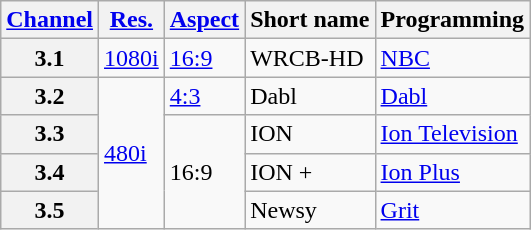<table class="wikitable">
<tr>
<th scope = "col"><a href='#'>Channel</a></th>
<th scope = "col"><a href='#'>Res.</a></th>
<th scope = "col"><a href='#'>Aspect</a></th>
<th scope = "col">Short name</th>
<th scope = "col">Programming</th>
</tr>
<tr>
<th scope = "row">3.1</th>
<td><a href='#'>1080i</a></td>
<td><a href='#'>16:9</a></td>
<td>WRCB-HD</td>
<td><a href='#'>NBC</a></td>
</tr>
<tr>
<th scope = "row">3.2</th>
<td rowspan="4"><a href='#'>480i</a></td>
<td><a href='#'>4:3</a></td>
<td>Dabl</td>
<td><a href='#'>Dabl</a></td>
</tr>
<tr>
<th scope = "row">3.3</th>
<td rowspan="3">16:9</td>
<td>ION</td>
<td><a href='#'>Ion Television</a></td>
</tr>
<tr>
<th scope = "row">3.4</th>
<td>ION +</td>
<td><a href='#'>Ion Plus</a></td>
</tr>
<tr>
<th scope = "row">3.5</th>
<td>Newsy</td>
<td><a href='#'>Grit</a></td>
</tr>
</table>
